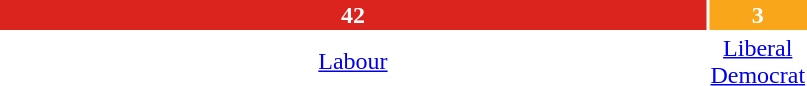<table style="width:42.85714286%; text-align:center;">
<tr style="color:white;">
<td style="background:#DC241f; width:93.3%;"><strong>42</strong></td>
<td style="background:#FAA61A; width:6.7;"><strong>3</strong></td>
</tr>
<tr>
<td><span><a href='#'>Labour</a></span></td>
<td><span><a href='#'>Liberal Democrat</a></span></td>
</tr>
</table>
